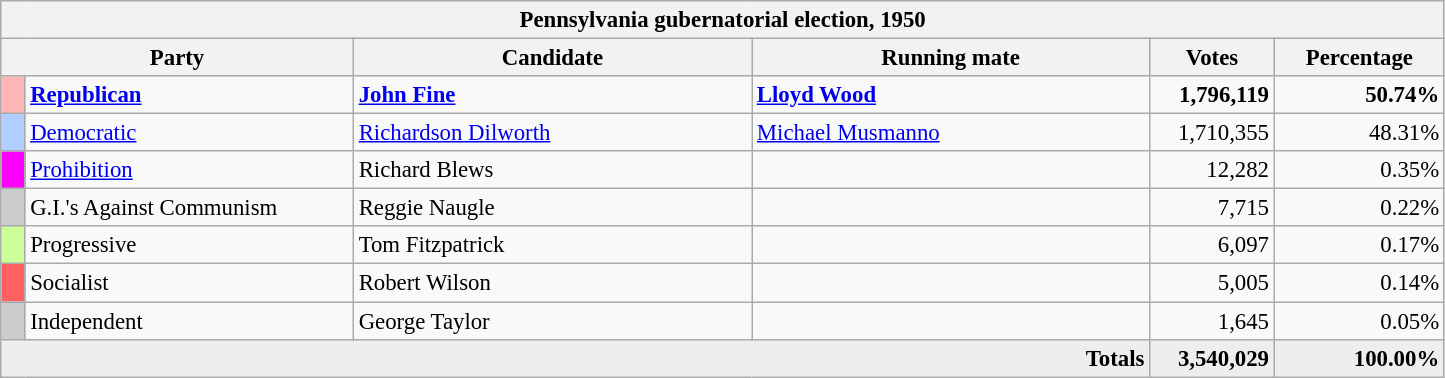<table class="wikitable" style="background: #f9f9f9; font-size: 95%;">
<tr style="background:#e9e9e9;">
<th colspan="6">Pennsylvania gubernatorial election, 1950</th>
</tr>
<tr style="background:#eee; text-align:center;">
<th colspan="2" style="width: 15em">Party</th>
<th style="width: 17em">Candidate</th>
<th style="width: 17em">Running mate</th>
<th style="width: 5em">Votes</th>
<th style="width: 7em">Percentage</th>
</tr>
<tr>
<th style="background:#FFB6B6; width:3px;"></th>
<td style="width:130px"><strong><a href='#'>Republican</a></strong></td>
<td><strong><a href='#'>John Fine</a></strong></td>
<td><strong><a href='#'>Lloyd Wood</a></strong></td>
<td style="text-align:right;"><strong>1,796,119</strong></td>
<td style="text-align:right;"><strong>50.74%</strong></td>
</tr>
<tr>
<th style="background:#B0CEFF; width:3px;"></th>
<td style="width: 130px"><a href='#'>Democratic</a></td>
<td><a href='#'>Richardson Dilworth</a></td>
<td><a href='#'>Michael Musmanno</a></td>
<td style="text-align:right;">1,710,355</td>
<td style="text-align:right;">48.31%</td>
</tr>
<tr>
<th style="background:#ff00ff; width:3px;"></th>
<td style="width:130px"><a href='#'>Prohibition</a></td>
<td>Richard Blews</td>
<td></td>
<td style="text-align:right;">12,282</td>
<td style="text-align:right;">0.35%</td>
</tr>
<tr>
<th style="background:#cccccc; width:3px;"></th>
<td style="width:130px">G.I.'s Against Communism</td>
<td>Reggie Naugle</td>
<td></td>
<td style="text-align:right;">7,715</td>
<td style="text-align:right;">0.22%</td>
</tr>
<tr>
<th style="background:#CCFF99; width:3px;"></th>
<td style="width:130px">Progressive</td>
<td>Tom Fitzpatrick</td>
<td></td>
<td style="text-align:right;">6,097</td>
<td style="text-align:right;">0.17%</td>
</tr>
<tr>
<th style="background:#FF6060; width:3px;"></th>
<td style="width:130px">Socialist</td>
<td>Robert Wilson</td>
<td></td>
<td style="text-align:right;">5,005</td>
<td style="text-align:right;">0.14%</td>
</tr>
<tr>
<th style="background:#cccccc; width:3px;"></th>
<td style="width:130px">Independent</td>
<td>George Taylor</td>
<td></td>
<td style="text-align:right;">1,645</td>
<td style="text-align:right;">0.05%</td>
</tr>
<tr style="background:#eee; text-align:right;">
<td colspan="4"><strong>Totals</strong></td>
<td><strong>3,540,029</strong></td>
<td><strong>100.00%</strong></td>
</tr>
</table>
